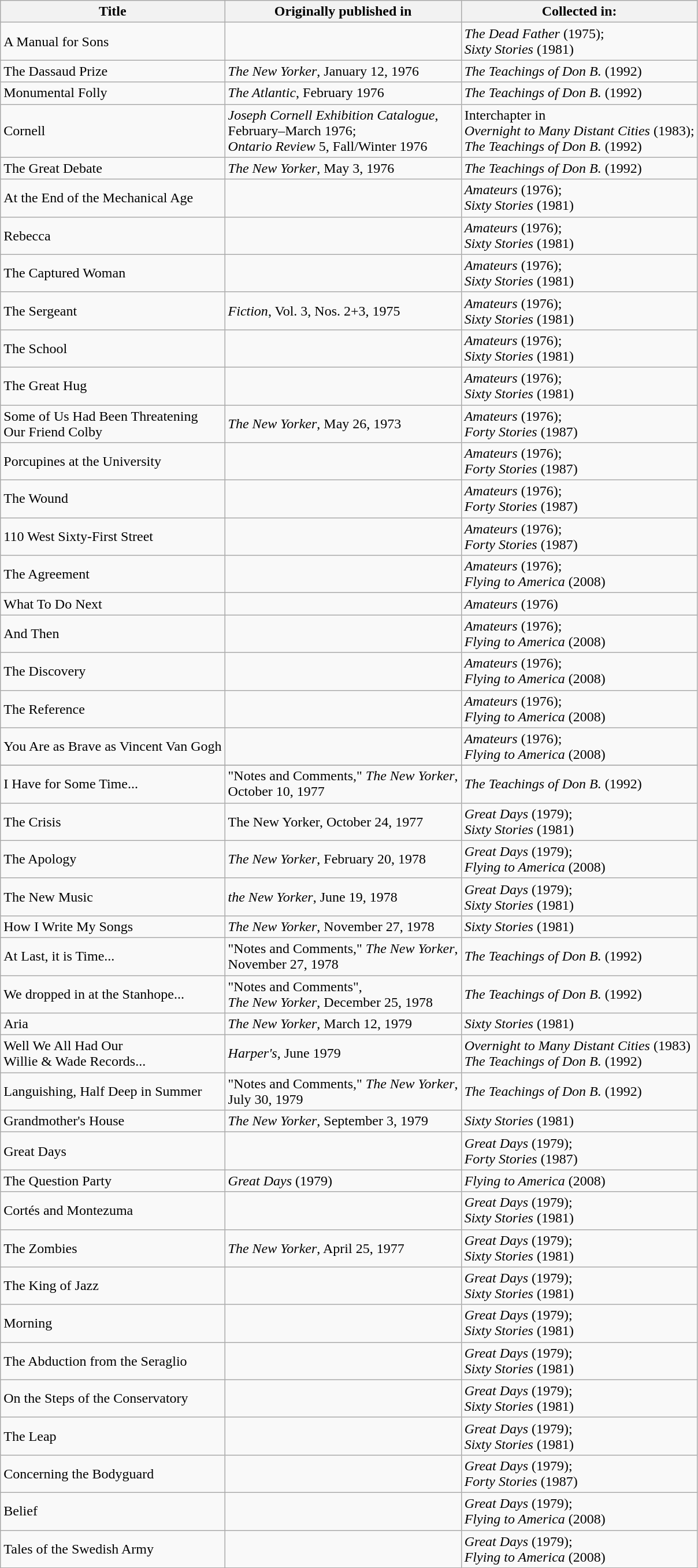<table class="wikitable">
<tr>
<th>Title</th>
<th>Originally published in</th>
<th>Collected in:</th>
</tr>
<tr>
<td>A Manual for Sons</td>
<td></td>
<td><em>The Dead Father</em> (1975);<br><em>Sixty Stories</em> (1981)</td>
</tr>
<tr>
<td>The Dassaud Prize</td>
<td><em>The New Yorker</em>, January 12, 1976</td>
<td><em>The Teachings of Don B.</em> (1992)</td>
</tr>
<tr>
<td>Monumental Folly</td>
<td><em>The Atlantic</em>, February 1976</td>
<td><em>The Teachings of Don B.</em> (1992)</td>
</tr>
<tr>
<td>Cornell</td>
<td><em>Joseph Cornell Exhibition Catalogue</em>,<br>February–March 1976;<br><em>Ontario Review</em> 5, Fall/Winter 1976</td>
<td>Interchapter in <br><em>Overnight to Many Distant Cities</em> (1983);<br><em>The Teachings of Don B.</em> (1992)</td>
</tr>
<tr>
<td>The Great Debate</td>
<td><em>The New Yorker</em>, May 3, 1976</td>
<td><em>The Teachings of Don B.</em> (1992)</td>
</tr>
<tr>
<td>At the End of the Mechanical Age</td>
<td></td>
<td><em>Amateurs</em> (1976);<br><em>Sixty Stories</em> (1981)</td>
</tr>
<tr>
<td>Rebecca</td>
<td></td>
<td><em>Amateurs</em> (1976);<br><em>Sixty Stories</em> (1981)</td>
</tr>
<tr>
<td>The Captured Woman</td>
<td></td>
<td><em>Amateurs</em> (1976);<br><em>Sixty Stories</em> (1981)</td>
</tr>
<tr>
<td>The Sergeant</td>
<td><em>Fiction</em>, Vol. 3, Nos. 2+3, 1975</td>
<td><em>Amateurs</em> (1976);<br><em>Sixty Stories</em> (1981)</td>
</tr>
<tr>
<td>The School</td>
<td></td>
<td><em>Amateurs</em> (1976);<br><em>Sixty Stories</em> (1981)</td>
</tr>
<tr>
<td>The Great Hug</td>
<td></td>
<td><em>Amateurs</em> (1976);<br><em>Sixty Stories</em> (1981)</td>
</tr>
<tr>
<td>Some of Us Had Been Threatening<br>Our Friend Colby</td>
<td><em>The New Yorker</em>, May 26, 1973</td>
<td><em>Amateurs</em> (1976);<br><em>Forty Stories</em> (1987)</td>
</tr>
<tr>
<td>Porcupines at the University</td>
<td></td>
<td><em>Amateurs</em> (1976);<br><em>Forty Stories</em> (1987)</td>
</tr>
<tr>
<td>The Wound</td>
<td></td>
<td><em>Amateurs</em> (1976);<br><em>Forty Stories</em> (1987)</td>
</tr>
<tr>
<td>110 West Sixty-First Street</td>
<td></td>
<td><em>Amateurs</em> (1976);<br><em>Forty Stories</em> (1987)</td>
</tr>
<tr>
<td>The Agreement</td>
<td></td>
<td><em>Amateurs</em> (1976);<br><em>Flying to America</em> (2008)</td>
</tr>
<tr>
<td>What To Do Next</td>
<td></td>
<td><em>Amateurs</em> (1976)</td>
</tr>
<tr>
<td>And Then</td>
<td></td>
<td><em>Amateurs</em> (1976);<br><em>Flying to America</em> (2008)</td>
</tr>
<tr>
<td>The Discovery</td>
<td></td>
<td><em>Amateurs</em> (1976);<br><em>Flying to America</em> (2008)</td>
</tr>
<tr>
<td>The Reference</td>
<td></td>
<td><em>Amateurs</em> (1976);<br><em>Flying to America</em> (2008)</td>
</tr>
<tr>
<td>You Are as Brave as Vincent Van Gogh</td>
<td></td>
<td><em>Amateurs</em> (1976);<br><em>Flying to America</em> (2008)</td>
</tr>
<tr>
</tr>
<tr>
<td>I Have for Some Time...</td>
<td>"Notes and Comments," <em>The New Yorker</em>,<br>October 10, 1977</td>
<td><em>The Teachings of Don B.</em> (1992)</td>
</tr>
<tr>
<td>The Crisis</td>
<td>The New Yorker, October 24, 1977</td>
<td><em>Great Days</em> (1979);<br><em>Sixty Stories</em> (1981)</td>
</tr>
<tr>
<td>The Apology</td>
<td><em>The New Yorker</em>, February 20, 1978</td>
<td><em>Great Days</em> (1979);<br><em>Flying to America</em> (2008)</td>
</tr>
<tr>
<td>The New Music</td>
<td><em>the New Yorker</em>, June 19, 1978</td>
<td><em>Great Days</em> (1979);<br><em>Sixty Stories</em> (1981)</td>
</tr>
<tr>
<td>How I Write My Songs</td>
<td><em>The New Yorker</em>, November 27, 1978</td>
<td><em>Sixty Stories</em> (1981)</td>
</tr>
<tr>
<td>At Last, it is Time...</td>
<td>"Notes and Comments," <em>The New Yorker</em>,<br>November 27, 1978</td>
<td><em>The Teachings of Don B.</em> (1992)</td>
</tr>
<tr>
<td>We dropped in at the Stanhope...</td>
<td>"Notes and Comments",<br> <em>The New Yorker</em>, December 25, 1978</td>
<td><em>The Teachings of Don B.</em> (1992)</td>
</tr>
<tr>
<td>Aria</td>
<td><em>The New Yorker</em>, March 12, 1979</td>
<td><em>Sixty Stories</em> (1981)</td>
</tr>
<tr>
<td>Well We All Had Our<br>Willie & Wade Records...</td>
<td><em>Harper's</em>, June 1979</td>
<td><em>Overnight to Many Distant Cities</em> (1983)<br><em>The Teachings of Don B.</em> (1992)</td>
</tr>
<tr>
<td>Languishing, Half Deep in Summer</td>
<td>"Notes and Comments," <em>The New Yorker</em>,<br>July 30, 1979</td>
<td><em>The Teachings of Don B.</em> (1992)</td>
</tr>
<tr>
<td>Grandmother's House</td>
<td><em>The New Yorker</em>, September 3, 1979</td>
<td><em>Sixty Stories</em> (1981)</td>
</tr>
<tr>
<td>Great Days</td>
<td></td>
<td><em>Great Days</em> (1979);<br><em>Forty Stories</em> (1987)</td>
</tr>
<tr>
<td>The Question Party</td>
<td><em>Great Days</em> (1979)</td>
<td><em>Flying to America</em> (2008)</td>
</tr>
<tr>
<td>Cortés and Montezuma</td>
<td></td>
<td><em>Great Days</em> (1979);<br><em>Sixty Stories</em> (1981)</td>
</tr>
<tr>
<td>The Zombies</td>
<td><em>The New Yorker</em>, April 25, 1977</td>
<td><em>Great Days</em> (1979);<br><em>Sixty Stories</em> (1981)</td>
</tr>
<tr>
<td>The King of Jazz</td>
<td></td>
<td><em>Great Days</em> (1979);<br><em>Sixty Stories</em> (1981)</td>
</tr>
<tr>
<td>Morning</td>
<td></td>
<td><em>Great Days</em> (1979);<br><em>Sixty Stories</em> (1981)</td>
</tr>
<tr>
<td>The Abduction from the Seraglio</td>
<td></td>
<td><em>Great Days</em> (1979);<br><em>Sixty Stories</em> (1981)</td>
</tr>
<tr>
<td>On the Steps of the Conservatory</td>
<td></td>
<td><em>Great Days</em> (1979);<br><em>Sixty Stories</em> (1981)</td>
</tr>
<tr>
<td>The Leap</td>
<td></td>
<td><em>Great Days</em> (1979);<br><em>Sixty Stories</em> (1981)</td>
</tr>
<tr>
<td>Concerning the Bodyguard</td>
<td></td>
<td><em>Great Days</em> (1979);<br><em>Forty Stories</em> (1987)</td>
</tr>
<tr>
<td>Belief</td>
<td></td>
<td><em>Great Days</em> (1979);<br><em>Flying to America</em> (2008)</td>
</tr>
<tr>
<td>Tales of the Swedish Army</td>
<td></td>
<td><em>Great Days</em> (1979);<br><em>Flying to America</em> (2008)</td>
</tr>
</table>
